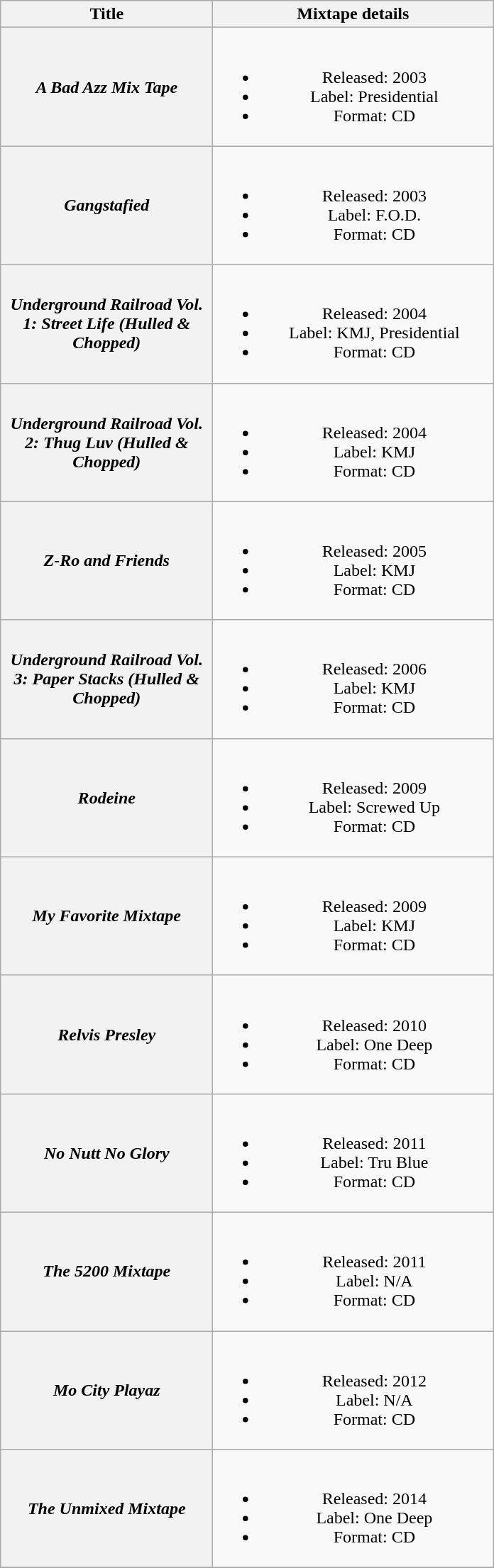<table class="wikitable plainrowheaders" style="text-align:center;">
<tr>
<th scope="col" rowspan="1" style="width:12em;">Title</th>
<th scope="col" rowspan="1" style="width:16em;">Mixtape details</th>
</tr>
<tr>
<th scope="row"><em>A Bad Azz Mix Tape</em></th>
<td><br><ul><li>Released: 2003</li><li>Label: Presidential</li><li>Format: CD</li></ul></td>
</tr>
<tr>
<th scope="row"><em>Gangstafied</em></th>
<td><br><ul><li>Released: 2003</li><li>Label: F.O.D.</li><li>Format: CD</li></ul></td>
</tr>
<tr>
<th scope="row"><em>Underground Railroad Vol. 1: Street Life (Hulled & Chopped)</em></th>
<td><br><ul><li>Released: 2004</li><li>Label: KMJ, Presidential</li><li>Format: CD</li></ul></td>
</tr>
<tr>
<th scope="row"><em>Underground Railroad Vol. 2: Thug Luv (Hulled & Chopped)</em></th>
<td><br><ul><li>Released: 2004</li><li>Label: KMJ</li><li>Format: CD</li></ul></td>
</tr>
<tr>
<th scope="row"><em>Z-Ro and Friends</em></th>
<td><br><ul><li>Released: 2005</li><li>Label: KMJ</li><li>Format: CD</li></ul></td>
</tr>
<tr>
<th scope="row"><em>Underground Railroad Vol. 3: Paper Stacks (Hulled & Chopped) </em></th>
<td><br><ul><li>Released: 2006</li><li>Label: KMJ</li><li>Format: CD</li></ul></td>
</tr>
<tr>
<th scope="row"><em>Rodeine</em></th>
<td><br><ul><li>Released: 2009</li><li>Label: Screwed Up</li><li>Format: CD</li></ul></td>
</tr>
<tr>
<th scope="row"><em>My Favorite Mixtape</em></th>
<td><br><ul><li>Released: 2009</li><li>Label: KMJ</li><li>Format: CD</li></ul></td>
</tr>
<tr>
<th scope="row"><em>Relvis Presley</em></th>
<td><br><ul><li>Released: 2010</li><li>Label: One Deep</li><li>Format: CD</li></ul></td>
</tr>
<tr>
<th scope="row"><em>No Nutt No Glory</em></th>
<td><br><ul><li>Released: 2011</li><li>Label: Tru Blue</li><li>Format: CD</li></ul></td>
</tr>
<tr>
<th scope="row"><em>The 5200 Mixtape</em></th>
<td><br><ul><li>Released: 2011</li><li>Label: N/A</li><li>Format: CD</li></ul></td>
</tr>
<tr>
<th scope="row"><em>Mo City Playaz</em></th>
<td><br><ul><li>Released: 2012</li><li>Label: N/A</li><li>Format: CD</li></ul></td>
</tr>
<tr>
<th scope="row"><em>The Unmixed Mixtape</em></th>
<td><br><ul><li>Released: 2014</li><li>Label: One Deep</li><li>Format: CD</li></ul></td>
</tr>
<tr>
</tr>
</table>
